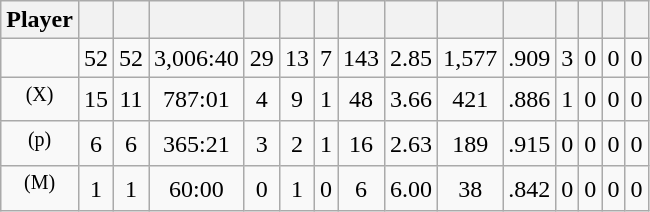<table class="wikitable sortable" style="text-align:center;">
<tr>
<th>Player</th>
<th></th>
<th></th>
<th></th>
<th></th>
<th></th>
<th></th>
<th></th>
<th></th>
<th></th>
<th></th>
<th></th>
<th></th>
<th></th>
<th></th>
</tr>
<tr>
<td></td>
<td>52</td>
<td>52</td>
<td>3,006:40</td>
<td>29</td>
<td>13</td>
<td>7</td>
<td>143</td>
<td>2.85</td>
<td>1,577</td>
<td>.909</td>
<td>3</td>
<td>0</td>
<td>0</td>
<td>0</td>
</tr>
<tr>
<td><sup>(X)</sup></td>
<td>15</td>
<td>11</td>
<td>787:01</td>
<td>4</td>
<td>9</td>
<td>1</td>
<td>48</td>
<td>3.66</td>
<td>421</td>
<td>.886</td>
<td>1</td>
<td>0</td>
<td>0</td>
<td>0</td>
</tr>
<tr>
<td><sup>(p)</sup></td>
<td>6</td>
<td>6</td>
<td>365:21</td>
<td>3</td>
<td>2</td>
<td>1</td>
<td>16</td>
<td>2.63</td>
<td>189</td>
<td>.915</td>
<td>0</td>
<td>0</td>
<td>0</td>
<td>0</td>
</tr>
<tr>
<td><sup>(M)</sup></td>
<td>1</td>
<td>1</td>
<td>60:00</td>
<td>0</td>
<td>1</td>
<td>0</td>
<td>6</td>
<td>6.00</td>
<td>38</td>
<td>.842</td>
<td>0</td>
<td>0</td>
<td>0</td>
<td>0</td>
</tr>
</table>
